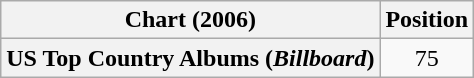<table class="wikitable plainrowheaders" style="text-align:center">
<tr>
<th scope="col">Chart (2006)</th>
<th scope="col">Position</th>
</tr>
<tr>
<th scope="row">US Top Country Albums (<em>Billboard</em>)</th>
<td>75</td>
</tr>
</table>
